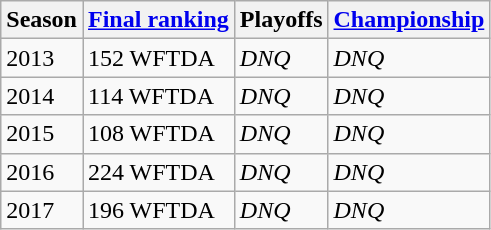<table class="wikitable sortable">
<tr>
<th>Season</th>
<th><a href='#'>Final ranking</a></th>
<th>Playoffs</th>
<th><a href='#'>Championship</a></th>
</tr>
<tr>
<td>2013</td>
<td>152 WFTDA</td>
<td><em>DNQ</em></td>
<td><em>DNQ</em></td>
</tr>
<tr>
<td>2014</td>
<td>114 WFTDA</td>
<td><em>DNQ</em></td>
<td><em>DNQ</em></td>
</tr>
<tr>
<td>2015</td>
<td>108 WFTDA</td>
<td><em>DNQ</em></td>
<td><em>DNQ</em></td>
</tr>
<tr>
<td>2016</td>
<td>224 WFTDA</td>
<td><em>DNQ</em></td>
<td><em>DNQ</em></td>
</tr>
<tr>
<td>2017</td>
<td>196 WFTDA</td>
<td><em>DNQ</em></td>
<td><em>DNQ</em></td>
</tr>
</table>
